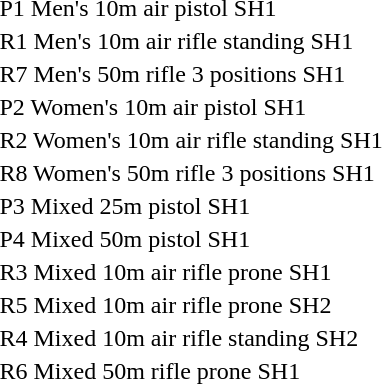<table>
<tr>
<td>P1 Men's 10m air pistol SH1<br></td>
<td></td>
<td></td>
<td></td>
</tr>
<tr>
<td>R1 Men's 10m air rifle standing SH1<br></td>
<td></td>
<td></td>
<td></td>
</tr>
<tr>
<td>R7 Men's 50m rifle 3 positions SH1<br></td>
<td></td>
<td></td>
<td></td>
</tr>
<tr>
<td>P2 Women's 10m air pistol SH1 <br></td>
<td></td>
<td></td>
<td></td>
</tr>
<tr>
<td>R2 Women's 10m air rifle standing SH1 <br></td>
<td></td>
<td></td>
<td></td>
</tr>
<tr>
<td>R8 Women's 50m rifle 3 positions SH1 <br></td>
<td></td>
<td></td>
<td></td>
</tr>
<tr>
<td>P3 Mixed 25m pistol SH1 <br></td>
<td></td>
<td></td>
<td></td>
</tr>
<tr>
<td>P4 Mixed 50m pistol SH1 <br></td>
<td></td>
<td></td>
<td></td>
</tr>
<tr>
<td>R3 Mixed 10m air rifle prone SH1 <br></td>
<td></td>
<td></td>
<td></td>
</tr>
<tr>
<td>R5 Mixed 10m air rifle prone SH2 <br></td>
<td></td>
<td></td>
<td></td>
</tr>
<tr>
<td>R4 Mixed 10m air rifle standing SH2 <br></td>
<td></td>
<td></td>
<td></td>
</tr>
<tr>
<td>R6 Mixed 50m rifle prone SH1 <br></td>
<td></td>
<td></td>
<td></td>
</tr>
</table>
